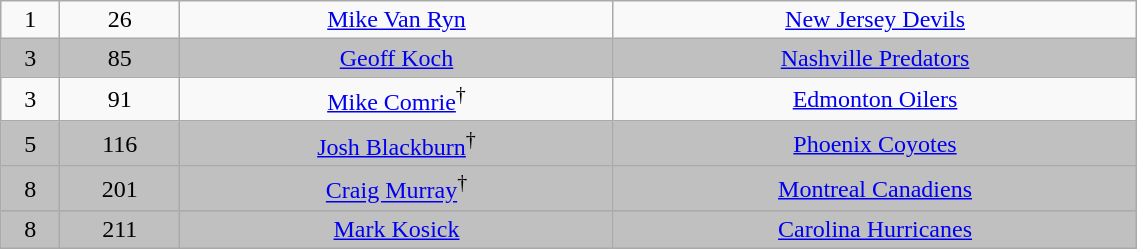<table class="wikitable" width="60%">
<tr align="center" bgcolor="">
<td>1</td>
<td>26</td>
<td><a href='#'>Mike Van Ryn</a></td>
<td><a href='#'>New Jersey Devils</a></td>
</tr>
<tr align="center" bgcolor="C0C0C0">
<td>3</td>
<td>85</td>
<td><a href='#'>Geoff Koch</a></td>
<td><a href='#'>Nashville Predators</a></td>
</tr>
<tr align="center" bgcolor="">
<td>3</td>
<td>91</td>
<td><a href='#'>Mike Comrie</a><sup>†</sup></td>
<td><a href='#'>Edmonton Oilers</a></td>
</tr>
<tr align="center" bgcolor="C0C0C0">
<td>5</td>
<td>116</td>
<td><a href='#'>Josh Blackburn</a><sup>†</sup></td>
<td><a href='#'>Phoenix Coyotes</a></td>
</tr>
<tr align="center" bgcolor="C0C0C0">
<td>8</td>
<td>201</td>
<td><a href='#'>Craig Murray</a><sup>†</sup></td>
<td><a href='#'>Montreal Canadiens</a></td>
</tr>
<tr align="center" bgcolor="C0C0C0">
<td>8</td>
<td>211</td>
<td><a href='#'>Mark Kosick</a></td>
<td><a href='#'>Carolina Hurricanes</a></td>
</tr>
</table>
